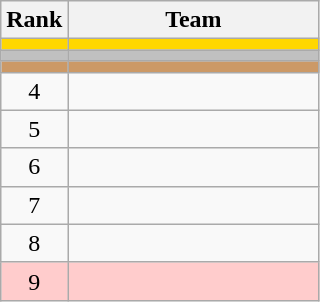<table class="wikitable">
<tr>
<th width=30px>Rank</th>
<th width=160px>Team</th>
</tr>
<tr style="background:gold;">
<td align=center></td>
<td><strong></strong></td>
</tr>
<tr style="background:silver;">
<td align=center></td>
<td></td>
</tr>
<tr style="background:#cc9966;">
<td align=center></td>
<td></td>
</tr>
<tr>
<td align=center>4</td>
<td></td>
</tr>
<tr>
<td align=center>5</td>
<td></td>
</tr>
<tr>
<td align=center>6</td>
<td></td>
</tr>
<tr>
<td align=center>7</td>
<td></td>
</tr>
<tr>
<td align=center>8</td>
<td></td>
</tr>
<tr style="background:#ffcccc;">
<td align=center>9</td>
<td></td>
</tr>
</table>
